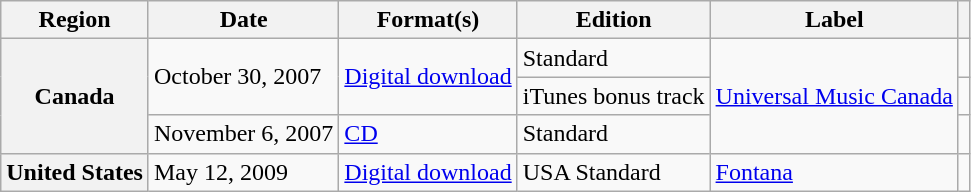<table class="wikitable plainrowheaders">
<tr>
<th scope="col">Region</th>
<th scope="col">Date</th>
<th scope="col">Format(s)</th>
<th scope="col">Edition</th>
<th scope="col">Label</th>
<th scope="col"></th>
</tr>
<tr>
<th scope="row" rowspan="3">Canada</th>
<td rowspan="2">October 30, 2007</td>
<td rowspan="2"><a href='#'>Digital download</a></td>
<td>Standard</td>
<td rowspan="3"><a href='#'>Universal Music Canada</a></td>
<td style="text-align:center;"></td>
</tr>
<tr>
<td>iTunes bonus track</td>
<td style="text-align:center;"></td>
</tr>
<tr>
<td>November 6, 2007</td>
<td><a href='#'>CD</a></td>
<td>Standard</td>
<td style="text-align:center;"></td>
</tr>
<tr>
<th scope="row">United States</th>
<td>May 12, 2009</td>
<td><a href='#'>Digital download</a></td>
<td>USA Standard</td>
<td><a href='#'>Fontana</a></td>
<td style="text-align:center;"></td>
</tr>
</table>
